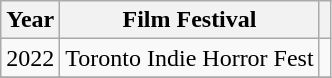<table class="wikitable sortable">
<tr>
<th>Year</th>
<th>Film Festival</th>
<th></th>
</tr>
<tr>
<td>2022</td>
<td>Toronto Indie Horror Fest</td>
<td></td>
</tr>
<tr>
</tr>
</table>
